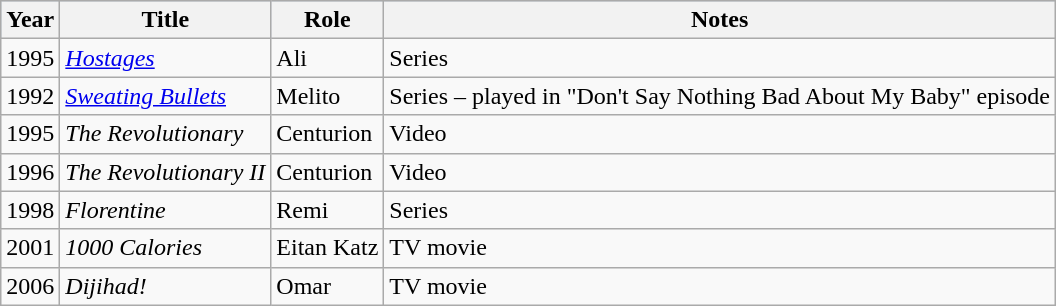<table class="wikitable">
<tr style="background:#b0c4de; text-align:center;">
<th>Year</th>
<th>Title</th>
<th>Role</th>
<th>Notes</th>
</tr>
<tr>
<td>1995</td>
<td><em><a href='#'>Hostages</a></em></td>
<td>Ali</td>
<td>Series</td>
</tr>
<tr>
<td>1992</td>
<td><em><a href='#'>Sweating Bullets</a></em></td>
<td>Melito</td>
<td>Series – played in "Don't Say Nothing Bad About My Baby" episode</td>
</tr>
<tr>
<td>1995</td>
<td><em>The Revolutionary</em></td>
<td>Centurion</td>
<td>Video</td>
</tr>
<tr>
<td>1996</td>
<td><em>The Revolutionary II</em></td>
<td>Centurion</td>
<td>Video</td>
</tr>
<tr>
<td>1998</td>
<td><em>Florentine</em></td>
<td>Remi</td>
<td>Series</td>
</tr>
<tr>
<td>2001</td>
<td><em>1000 Calories</em></td>
<td>Eitan Katz</td>
<td>TV movie</td>
</tr>
<tr>
<td>2006</td>
<td><em>Dijihad!</em></td>
<td>Omar</td>
<td>TV movie</td>
</tr>
</table>
